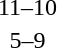<table style="text-align:center">
<tr>
<th width=200></th>
<th width=100></th>
<th width=200></th>
</tr>
<tr>
<td align=right><strong></strong></td>
<td>11–10</td>
<td align=left></td>
</tr>
<tr>
<td align=right></td>
<td>5–9</td>
<td align=left><strong></strong></td>
</tr>
</table>
